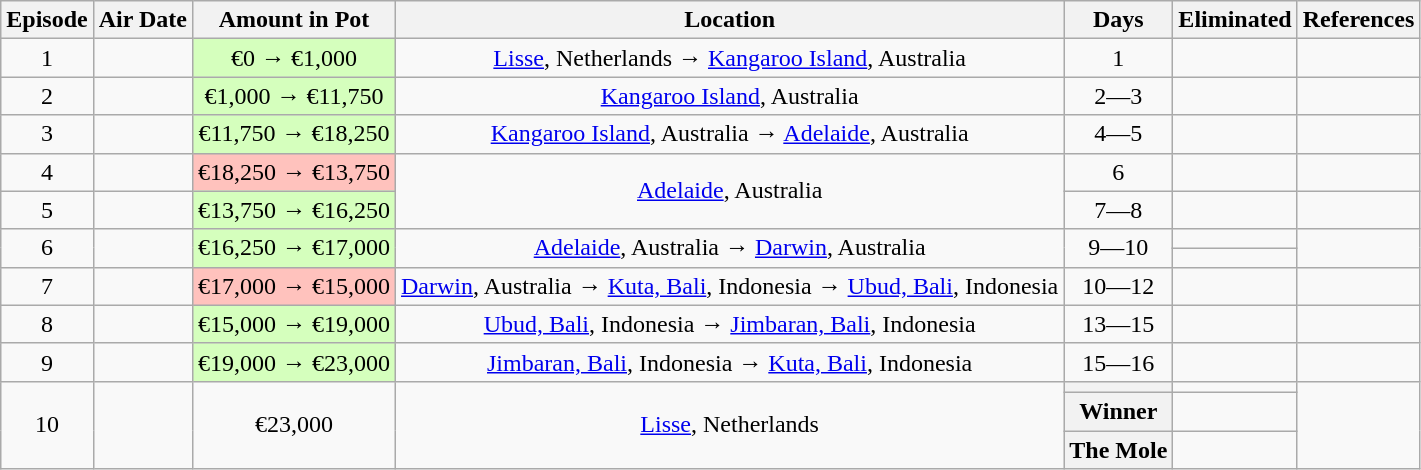<table class="wikitable" style="text-align:center">
<tr>
<th>Episode</th>
<th>Air Date</th>
<th>Amount in Pot</th>
<th>Location</th>
<th>Days</th>
<th>Eliminated</th>
<th>References</th>
</tr>
<tr>
<td>1</td>
<td></td>
<td style="background:#D5FFBD">€0 → €1,000</td>
<td><a href='#'>Lisse</a>, Netherlands → <a href='#'>Kangaroo Island</a>, Australia</td>
<td>1</td>
<td></td>
<td></td>
</tr>
<tr>
<td>2</td>
<td></td>
<td style="background:#D5FFBD">€1,000 → €11,750</td>
<td><a href='#'>Kangaroo Island</a>, Australia</td>
<td>2—3</td>
<td></td>
<td></td>
</tr>
<tr>
<td>3</td>
<td></td>
<td style="background:#D5FFBD">€11,750 → €18,250</td>
<td><a href='#'>Kangaroo Island</a>, Australia → <a href='#'>Adelaide</a>, Australia</td>
<td>4—5</td>
<td></td>
<td></td>
</tr>
<tr>
<td>4</td>
<td></td>
<td style="background:#FFC2BD">€18,250 → €13,750</td>
<td rowspan=2><a href='#'>Adelaide</a>, Australia</td>
<td>6</td>
<td></td>
<td></td>
</tr>
<tr>
<td>5</td>
<td></td>
<td style="background:#D5FFBD">€13,750 → €16,250</td>
<td>7—8</td>
<td></td>
<td></td>
</tr>
<tr>
<td rowspan=2>6</td>
<td rowspan=2></td>
<td rowspan=2 style="background:#D5FFBD">€16,250 → €17,000</td>
<td rowspan=2><a href='#'>Adelaide</a>, Australia → <a href='#'>Darwin</a>, Australia</td>
<td rowspan=2>9—10</td>
<td></td>
<td rowspan=2></td>
</tr>
<tr>
<td></td>
</tr>
<tr>
<td>7</td>
<td></td>
<td style="background:#FFC2BD">€17,000 → €15,000</td>
<td><a href='#'>Darwin</a>, Australia → <a href='#'>Kuta, Bali</a>, Indonesia → <a href='#'>Ubud, Bali</a>, Indonesia</td>
<td>10—12</td>
<td></td>
<td></td>
</tr>
<tr>
<td>8</td>
<td></td>
<td style="background:#D5FFBD">€15,000 → €19,000</td>
<td><a href='#'>Ubud, Bali</a>, Indonesia → <a href='#'>Jimbaran, Bali</a>, Indonesia</td>
<td>13—15</td>
<td></td>
<td></td>
</tr>
<tr>
<td>9</td>
<td></td>
<td style="background:#D5FFBD">€19,000 → €23,000</td>
<td><a href='#'>Jimbaran, Bali</a>, Indonesia → <a href='#'>Kuta, Bali</a>, Indonesia</td>
<td>15—16</td>
<td></td>
<td></td>
</tr>
<tr>
<td rowspan=3>10</td>
<td rowspan=3></td>
<td rowspan=3>€23,000</td>
<td rowspan=3><a href='#'>Lisse</a>, Netherlands</td>
<th></th>
<td></td>
<td rowspan=3></td>
</tr>
<tr>
<th>Winner</th>
<td></td>
</tr>
<tr>
<th>The Mole</th>
<td></td>
</tr>
</table>
